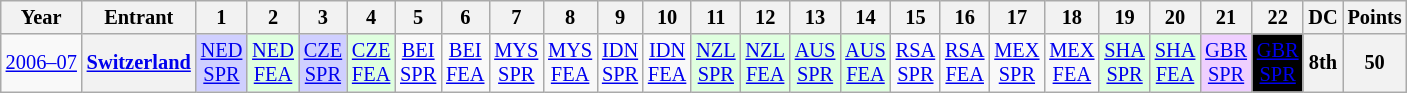<table class="wikitable" style="text-align:center; font-size:85%">
<tr>
<th>Year</th>
<th>Entrant</th>
<th>1</th>
<th>2</th>
<th>3</th>
<th>4</th>
<th>5</th>
<th>6</th>
<th>7</th>
<th>8</th>
<th>9</th>
<th>10</th>
<th>11</th>
<th>12</th>
<th>13</th>
<th>14</th>
<th>15</th>
<th>16</th>
<th>17</th>
<th>18</th>
<th>19</th>
<th>20</th>
<th>21</th>
<th>22</th>
<th>DC</th>
<th>Points</th>
</tr>
<tr>
<td nowrap><a href='#'>2006–07</a></td>
<th nowrap><a href='#'>Switzerland</a></th>
<td style="background:#CFCFFF;"><a href='#'>NED<br>SPR</a><br></td>
<td style="background:#DFFFDF;"><a href='#'>NED<br>FEA</a><br></td>
<td style="background:#CFCFFF;"><a href='#'>CZE<br>SPR</a><br></td>
<td style="background:#DFFFDF;"><a href='#'>CZE<br>FEA</a><br></td>
<td><a href='#'>BEI<br>SPR</a></td>
<td><a href='#'>BEI<br>FEA</a></td>
<td><a href='#'>MYS<br>SPR</a></td>
<td><a href='#'>MYS<br>FEA</a></td>
<td><a href='#'>IDN<br>SPR</a></td>
<td><a href='#'>IDN<br>FEA</a></td>
<td style="background:#DFFFDF;"><a href='#'>NZL<br>SPR</a><br></td>
<td style="background:#DFFFDF;"><a href='#'>NZL<br>FEA</a><br></td>
<td style="background:#DFFFDF;"><a href='#'>AUS<br>SPR</a><br></td>
<td style="background:#DFFFDF;"><a href='#'>AUS<br>FEA</a><br></td>
<td><a href='#'>RSA<br>SPR</a></td>
<td><a href='#'>RSA<br>FEA</a></td>
<td><a href='#'>MEX<br>SPR</a></td>
<td><a href='#'>MEX<br>FEA</a></td>
<td style="background:#DFFFDF;"><a href='#'>SHA<br>SPR</a><br></td>
<td style="background:#DFFFDF;"><a href='#'>SHA<br>FEA</a><br></td>
<td style="background:#EFCFFF;"><a href='#'>GBR<br>SPR</a><br></td>
<td style="background:#000000; color:white"><a href='#'><span>GBR<br>SPR</span></a><br></td>
<th>8th</th>
<th>50</th>
</tr>
</table>
